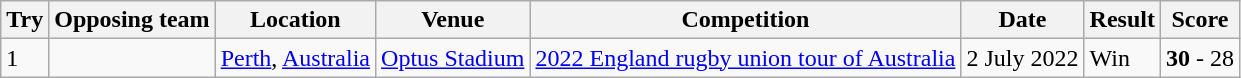<table class="wikitable" style="font-size:100%">
<tr>
<th>Try</th>
<th>Opposing team</th>
<th>Location</th>
<th>Venue</th>
<th>Competition</th>
<th>Date</th>
<th>Result</th>
<th>Score</th>
</tr>
<tr>
<td>1</td>
<td></td>
<td><a href='#'>Perth</a>, <a href='#'>Australia</a></td>
<td><a href='#'>Optus Stadium</a></td>
<td><a href='#'>2022 England rugby union tour of Australia</a></td>
<td>2 July 2022</td>
<td>Win</td>
<td><strong>30</strong> - 28</td>
</tr>
</table>
